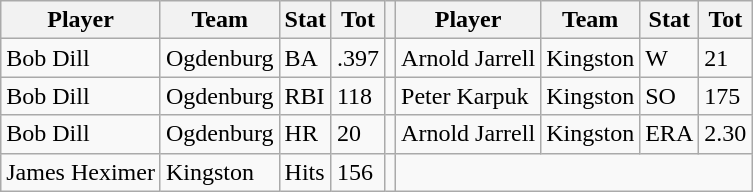<table class="wikitable">
<tr>
<th>Player</th>
<th>Team</th>
<th>Stat</th>
<th>Tot</th>
<th></th>
<th>Player</th>
<th>Team</th>
<th>Stat</th>
<th>Tot</th>
</tr>
<tr>
<td>Bob Dill</td>
<td>Ogdenburg</td>
<td>BA</td>
<td>.397</td>
<td></td>
<td>Arnold Jarrell</td>
<td>Kingston</td>
<td>W</td>
<td>21</td>
</tr>
<tr>
<td>Bob Dill</td>
<td>Ogdenburg</td>
<td>RBI</td>
<td>118</td>
<td></td>
<td>Peter Karpuk</td>
<td>Kingston</td>
<td>SO</td>
<td>175</td>
</tr>
<tr>
<td>Bob Dill</td>
<td>Ogdenburg</td>
<td>HR</td>
<td>20</td>
<td></td>
<td>Arnold Jarrell</td>
<td>Kingston</td>
<td>ERA</td>
<td>2.30</td>
</tr>
<tr>
<td>James Heximer</td>
<td>Kingston</td>
<td>Hits</td>
<td>156</td>
<td></td>
</tr>
</table>
